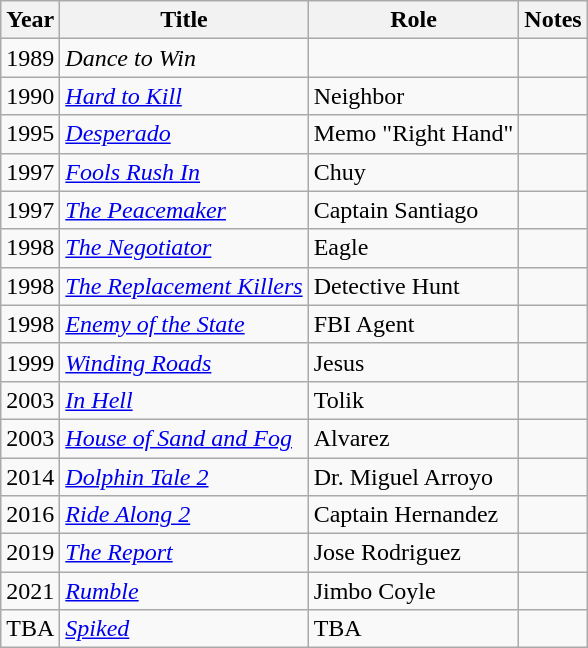<table class="wikitable sortable">
<tr>
<th>Year</th>
<th>Title</th>
<th>Role</th>
<th class="unsortable">Notes</th>
</tr>
<tr>
<td>1989</td>
<td><em>Dance to Win</em></td>
<td></td>
<td></td>
</tr>
<tr>
<td>1990</td>
<td><em><a href='#'>Hard to Kill</a></em></td>
<td>Neighbor</td>
<td></td>
</tr>
<tr>
<td>1995</td>
<td><em><a href='#'>Desperado</a></em></td>
<td>Memo "Right Hand"</td>
<td></td>
</tr>
<tr>
<td>1997</td>
<td><em><a href='#'>Fools Rush In</a></em></td>
<td>Chuy</td>
<td></td>
</tr>
<tr>
<td>1997</td>
<td><em><a href='#'>The Peacemaker</a></em></td>
<td>Captain Santiago</td>
<td></td>
</tr>
<tr>
<td>1998</td>
<td><em><a href='#'>The Negotiator</a></em></td>
<td>Eagle</td>
<td></td>
</tr>
<tr>
<td>1998</td>
<td><em><a href='#'>The Replacement Killers</a></em></td>
<td>Detective Hunt</td>
<td></td>
</tr>
<tr>
<td>1998</td>
<td><em><a href='#'>Enemy of the State</a></em></td>
<td>FBI Agent</td>
<td></td>
</tr>
<tr>
<td>1999</td>
<td><em><a href='#'>Winding Roads</a></em></td>
<td>Jesus</td>
<td></td>
</tr>
<tr>
<td>2003</td>
<td><em><a href='#'>In Hell</a></em></td>
<td>Tolik</td>
<td></td>
</tr>
<tr>
<td>2003</td>
<td><em><a href='#'>House of Sand and Fog</a></em></td>
<td>Alvarez</td>
<td></td>
</tr>
<tr>
<td>2014</td>
<td><em><a href='#'>Dolphin Tale 2</a></em></td>
<td>Dr. Miguel Arroyo</td>
<td></td>
</tr>
<tr>
<td>2016</td>
<td><em><a href='#'>Ride Along 2</a></em></td>
<td>Captain Hernandez</td>
<td></td>
</tr>
<tr>
<td>2019</td>
<td><em><a href='#'>The Report</a></em></td>
<td>Jose Rodriguez</td>
<td></td>
</tr>
<tr>
<td>2021</td>
<td><em><a href='#'>Rumble</a></em></td>
<td>Jimbo Coyle</td>
<td></td>
</tr>
<tr>
<td>TBA</td>
<td><em><a href='#'>Spiked</a></em></td>
<td>TBA</td>
<td></td>
</tr>
</table>
